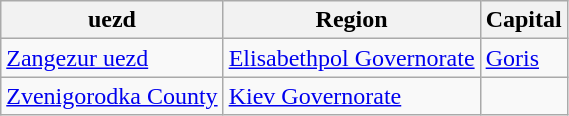<table class="wikitable sortable">
<tr>
<th>uezd</th>
<th>Region</th>
<th>Capital</th>
</tr>
<tr>
<td><a href='#'>Zangezur uezd</a></td>
<td><a href='#'>Elisabethpol Governorate</a></td>
<td><a href='#'>Goris</a></td>
</tr>
<tr>
<td><a href='#'>Zvenigorodka County</a></td>
<td><a href='#'>Kiev Governorate</a></td>
<td></td>
</tr>
</table>
